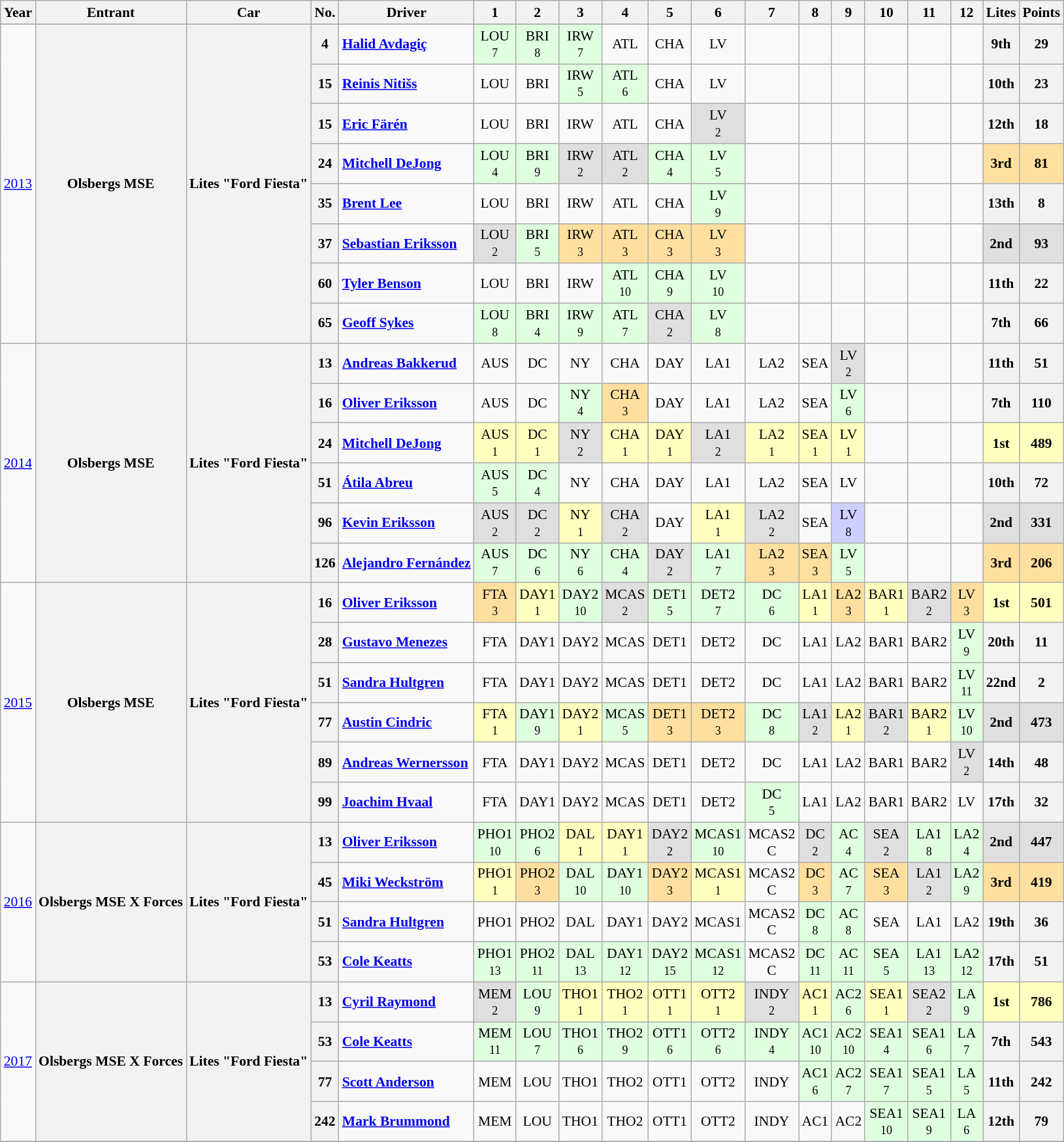<table class="wikitable" border="1" style="text-align:center; font-size:90%;">
<tr valign="top">
<th>Year</th>
<th>Entrant</th>
<th>Car</th>
<th>No.</th>
<th>Driver</th>
<th>1</th>
<th>2</th>
<th>3</th>
<th>4</th>
<th>5</th>
<th>6</th>
<th>7</th>
<th>8</th>
<th>9</th>
<th>10</th>
<th>11</th>
<th>12</th>
<th>Lites</th>
<th>Points</th>
</tr>
<tr>
</tr>
<tr>
</tr>
<tr>
<td rowspan=8><a href='#'>2013</a></td>
<th rowspan=8>Olsbergs MSE</th>
<th rowspan=8>Lites "Ford Fiesta"</th>
<th>4</th>
<td align="left"> <strong><a href='#'>Halid Avdagiç</a></strong></td>
<td style="background:#DFFFDF;">LOU<br><small>7</small></td>
<td style="background:#DFFFDF;">BRI<br><small>8</small></td>
<td style="background:#DFFFDF;">IRW<br><small>7</small></td>
<td>ATL<br><small></small></td>
<td>CHA<br><small></small></td>
<td>LV<br><small></small></td>
<td></td>
<td></td>
<td></td>
<td></td>
<td></td>
<td></td>
<th>9th</th>
<th>29</th>
</tr>
<tr>
<th>15</th>
<td align="left"> <strong><a href='#'>Reinis Nitišs</a></strong></td>
<td>LOU<br><small></small></td>
<td>BRI<br><small></small></td>
<td style="background:#DFFFDF;">IRW<br><small>5</small></td>
<td style="background:#DFFFDF;">ATL<br><small>6</small></td>
<td>CHA<br><small></small></td>
<td>LV<br><small></small></td>
<td></td>
<td></td>
<td></td>
<td></td>
<td></td>
<td></td>
<th>10th</th>
<th>23</th>
</tr>
<tr>
<th>15</th>
<td align="left"> <strong><a href='#'>Eric Färén</a></strong></td>
<td>LOU<br><small></small></td>
<td>BRI<br><small></small></td>
<td>IRW<br><small></small></td>
<td>ATL<br><small></small></td>
<td>CHA<br><small></small></td>
<td style="background:#DFDFDF;">LV<br><small>2</small></td>
<td></td>
<td></td>
<td></td>
<td></td>
<td></td>
<td></td>
<th>12th</th>
<th>18</th>
</tr>
<tr>
<th>24</th>
<td align="left"> <strong><a href='#'>Mitchell DeJong</a></strong></td>
<td style="background:#DFFFDF;">LOU<br><small>4</small></td>
<td style="background:#DFFFDF;">BRI<br><small>9</small></td>
<td style="background:#DFDFDF;">IRW<br><small>2</small></td>
<td style="background:#DFDFDF;">ATL<br><small>2</small></td>
<td style="background:#DFFFDF;">CHA<br><small>4</small></td>
<td style="background:#DFFFDF;">LV<br><small>5</small></td>
<td></td>
<td></td>
<td></td>
<td></td>
<td></td>
<td></td>
<th style="background:#FFDF9F;">3rd</th>
<th style="background:#FFDF9F;">81</th>
</tr>
<tr>
<th>35</th>
<td align="left"> <strong><a href='#'>Brent Lee</a></strong></td>
<td>LOU<br><small></small></td>
<td>BRI<br><small></small></td>
<td>IRW<br><small></small></td>
<td>ATL<br><small></small></td>
<td>CHA<br><small></small></td>
<td style="background:#DFFFDF;">LV<br><small>9</small></td>
<td></td>
<td></td>
<td></td>
<td></td>
<td></td>
<td></td>
<th>13th</th>
<th>8</th>
</tr>
<tr>
<th>37</th>
<td align="left"> <strong><a href='#'>Sebastian Eriksson</a></strong></td>
<td style="background:#DFDFDF;">LOU<br><small>2</small></td>
<td style="background:#DFFFDF;">BRI<br><small>5</small></td>
<td style="background:#FFDF9F;">IRW<br><small>3</small></td>
<td style="background:#FFDF9F;">ATL<br><small>3</small></td>
<td style="background:#FFDF9F;">CHA<br><small>3</small></td>
<td style="background:#FFDF9F;">LV<br><small>3</small></td>
<td></td>
<td></td>
<td></td>
<td></td>
<td></td>
<td></td>
<th style="background:#DFDFDF;">2nd</th>
<th style="background:#DFDFDF;">93</th>
</tr>
<tr>
<th>60</th>
<td align="left"> <strong><a href='#'>Tyler Benson</a></strong></td>
<td>LOU<br><small></small></td>
<td>BRI<br><small></small></td>
<td>IRW<br><small></small></td>
<td style="background:#DFFFDF;">ATL<br><small>10</small></td>
<td style="background:#DFFFDF;">CHA<br><small>9</small></td>
<td style="background:#DFFFDF;">LV<br><small>10</small></td>
<td></td>
<td></td>
<td></td>
<td></td>
<td></td>
<td></td>
<th>11th</th>
<th>22</th>
</tr>
<tr>
<th>65</th>
<td align="left"> <strong><a href='#'>Geoff Sykes</a></strong></td>
<td style="background:#DFFFDF;">LOU<br><small>8</small></td>
<td style="background:#DFFFDF;">BRI<br><small>4</small></td>
<td style="background:#DFFFDF;">IRW<br><small>9</small></td>
<td style="background:#DFFFDF;">ATL<br><small>7</small></td>
<td style="background:#DFDFDF;">CHA<br><small>2</small></td>
<td style="background:#DFFFDF;">LV<br><small>8</small></td>
<td></td>
<td></td>
<td></td>
<td></td>
<td></td>
<td></td>
<th>7th</th>
<th>66</th>
</tr>
<tr>
<td rowspan=6><a href='#'>2014</a></td>
<th rowspan=6 align="left">Olsbergs MSE</th>
<th rowspan=6>Lites "Ford Fiesta"</th>
<th>13</th>
<td align="left"> <strong><a href='#'>Andreas Bakkerud</a></strong></td>
<td>AUS<br><small></small></td>
<td>DC<br><small></small></td>
<td>NY<br><small></small></td>
<td>CHA<br><small></small></td>
<td>DAY<br><small></small></td>
<td>LA1<br><small></small></td>
<td>LA2<br><small></small></td>
<td>SEA<br><small></small></td>
<td style="background:#DFDFDF;">LV<br><small>2</small></td>
<td></td>
<td></td>
<td></td>
<th>11th</th>
<th>51</th>
</tr>
<tr>
<th>16</th>
<td align="left"> <strong><a href='#'>Oliver Eriksson</a></strong></td>
<td>AUS<br><small></small></td>
<td>DC<br><small></small></td>
<td style="background:#DFFFDF;">NY<br><small>4</small></td>
<td style="background:#FFDF9F;">CHA<br><small>3</small></td>
<td>DAY<br><small></small></td>
<td>LA1<br><small></small></td>
<td>LA2<br><small></small></td>
<td>SEA<br><small></small></td>
<td style="background:#DFFFDF;">LV<br><small>6</small></td>
<td></td>
<td></td>
<td></td>
<th>7th</th>
<th>110</th>
</tr>
<tr>
<th>24</th>
<td align="left"> <strong><a href='#'>Mitchell DeJong</a></strong></td>
<td style="background:#FFFFBF;">AUS<br><small>1</small></td>
<td style="background:#FFFFBF;">DC<br><small>1</small></td>
<td style="background:#DFDFDF;">NY<br><small>2</small></td>
<td style="background:#FFFFBF;">CHA<br><small>1</small></td>
<td style="background:#FFFFBF;">DAY<br><small>1</small></td>
<td style="background:#DFDFDF;">LA1<br><small>2</small></td>
<td style="background:#FFFFBF;">LA2<br><small>1</small></td>
<td style="background:#FFFFBF;">SEA<br><small>1</small></td>
<td style="background:#FFFFBF;">LV<br><small>1</small></td>
<td></td>
<td></td>
<td></td>
<th style="background:#FFFFBF;">1st</th>
<th style="background:#FFFFBF;">489</th>
</tr>
<tr>
<th>51</th>
<td align="left"> <strong><a href='#'>Átila Abreu</a></strong></td>
<td style="background:#DFFFDF;">AUS<br><small>5</small></td>
<td style="background:#DFFFDF;">DC<br><small>4</small></td>
<td>NY<br><small></small></td>
<td>CHA<br><small></small></td>
<td>DAY<br><small></small></td>
<td>LA1<br><small></small></td>
<td>LA2<br><small></small></td>
<td>SEA<br><small></small></td>
<td>LV<br><small></small></td>
<td></td>
<td></td>
<td></td>
<th>10th</th>
<th>72</th>
</tr>
<tr>
<th>96</th>
<td align="left"> <strong><a href='#'>Kevin Eriksson</a></strong></td>
<td style="background:#DFDFDF;">AUS<br><small>2</small></td>
<td style="background:#DFDFDF;">DC<br><small>2</small></td>
<td style="background:#FFFFBF;">NY<br><small>1</small></td>
<td style="background:#DFDFDF;">CHA<br><small>2</small></td>
<td>DAY<br><small></small></td>
<td style="background:#FFFFBF;">LA1<br><small>1</small></td>
<td style="background:#DFDFDF;">LA2<br><small>2</small></td>
<td>SEA<br><small></small></td>
<td style="background:#CFCFFF;">LV<br><small>8</small></td>
<td></td>
<td></td>
<td></td>
<th style="background:#DFDFDF;">2nd</th>
<th style="background:#DFDFDF;">331</th>
</tr>
<tr>
<th>126</th>
<td align="left"> <strong><a href='#'>Alejandro Fernández</a></strong></td>
<td style="background:#DFFFDF;">AUS<br><small>7</small></td>
<td style="background:#DFFFDF;">DC<br><small>6</small></td>
<td style="background:#DFFFDF;">NY<br><small>6</small></td>
<td style="background:#DFFFDF;">CHA<br><small>4</small></td>
<td style="background:#DFDFDF;">DAY<br><small>2</small></td>
<td style="background:#DFFFDF;">LA1<br><small>7</small></td>
<td style="background:#FFDF9F;">LA2<br><small>3</small></td>
<td style="background:#FFDF9F;">SEA<br><small>3</small></td>
<td style="background:#DFFFDF;">LV<br><small>5</small></td>
<td></td>
<td></td>
<td></td>
<th style="background:#FFDF9F;">3rd</th>
<th style="background:#FFDF9F;">206</th>
</tr>
<tr>
<td rowspan=6><a href='#'>2015</a></td>
<th rowspan=6>Olsbergs MSE</th>
<th rowspan=6>Lites "Ford Fiesta"</th>
<th>16</th>
<td align="left"> <strong><a href='#'>Oliver Eriksson</a></strong></td>
<td style="background:#FFDF9F;">FTA<br><small>3</small></td>
<td style="background:#FFFFBF;">DAY1<br><small>1</small></td>
<td style="background:#DFFFDF;">DAY2<br><small>10</small></td>
<td style="background:#DFDFDF;">MCAS<br><small>2</small></td>
<td style="background:#DFFFDF;">DET1<br><small>5</small></td>
<td style="background:#DFFFDF;">DET2<br><small>7</small></td>
<td style="background:#DFFFDF;">DC<br><small>6</small></td>
<td style="background:#FFFFBF;">LA1<br><small>1</small></td>
<td style="background:#FFDF9F;">LA2<br><small>3</small></td>
<td style="background:#FFFFBF;">BAR1<br><small>1</small></td>
<td style="background:#DFDFDF;">BAR2<br><small>2</small></td>
<td style="background:#FFDF9F;">LV<br><small>3</small></td>
<th style="background:#FFFFBF;">1st</th>
<th style="background:#FFFFBF;">501</th>
</tr>
<tr>
<th>28</th>
<td align="left"> <strong><a href='#'>Gustavo Menezes</a></strong></td>
<td>FTA<br><small></small></td>
<td>DAY1<br><small></small></td>
<td>DAY2<br><small></small></td>
<td>MCAS<br><small></small></td>
<td>DET1<br><small></small></td>
<td>DET2<br><small></small></td>
<td>DC<br><small></small></td>
<td>LA1<br><small></small></td>
<td>LA2<br><small></small></td>
<td>BAR1<br><small></small></td>
<td>BAR2<br><small></small></td>
<td style="background:#DFFFDF;">LV<br><small>9</small></td>
<th>20th</th>
<th>11</th>
</tr>
<tr>
<th>51</th>
<td align="left"> <strong><a href='#'>Sandra Hultgren</a></strong></td>
<td>FTA<br><small></small></td>
<td>DAY1<br><small></small></td>
<td>DAY2<br><small></small></td>
<td>MCAS<br><small></small></td>
<td>DET1<br><small></small></td>
<td>DET2<br><small></small></td>
<td>DC<br><small></small></td>
<td>LA1<br><small></small></td>
<td>LA2<br><small></small></td>
<td>BAR1<br><small></small></td>
<td>BAR2<br><small></small></td>
<td style="background:#DFFFDF;">LV<br><small>11</small></td>
<th>22nd</th>
<th>2</th>
</tr>
<tr>
<th>77</th>
<td align="left"> <strong><a href='#'>Austin Cindric</a></strong></td>
<td style="background:#FFFFBF;">FTA<br><small>1</small></td>
<td style="background:#DFFFDF;">DAY1<br><small>9</small></td>
<td style="background:#FFFFBF;">DAY2<br><small>1</small></td>
<td style="background:#DFFFDF;">MCAS<br><small>5</small></td>
<td style="background:#FFDF9F;">DET1<br><small>3</small></td>
<td style="background:#FFDF9F;">DET2<br><small>3</small></td>
<td style="background:#DFFFDF;">DC<br><small>8</small></td>
<td style="background:#DFDFDF;">LA1<br><small>2</small></td>
<td style="background:#FFFFBF;">LA2<br><small>1</small></td>
<td style="background:#DFDFDF;">BAR1<br><small>2</small></td>
<td style="background:#FFFFBF;">BAR2<br><small>1</small></td>
<td style="background:#DFFFDF;">LV<br><small>10</small></td>
<th style="background:#DFDFDF;">2nd</th>
<th style="background:#DFDFDF;">473</th>
</tr>
<tr>
<th>89</th>
<td align="left"> <strong><a href='#'>Andreas Wernersson</a></strong></td>
<td>FTA<br><small></small></td>
<td>DAY1<br><small></small></td>
<td>DAY2<br><small></small></td>
<td>MCAS<br><small></small></td>
<td>DET1<br><small></small></td>
<td>DET2<br><small></small></td>
<td>DC<br><small></small></td>
<td>LA1<br><small></small></td>
<td>LA2<br><small></small></td>
<td>BAR1<br><small></small></td>
<td>BAR2<br><small></small></td>
<td style="background:#DFDFDF;">LV<br><small>2</small></td>
<th>14th</th>
<th>48</th>
</tr>
<tr>
<th>99</th>
<td align="left"> <strong><a href='#'>Joachim Hvaal</a></strong></td>
<td>FTA<br><small></small></td>
<td>DAY1<br><small></small></td>
<td>DAY2<br><small></small></td>
<td>MCAS<br><small></small></td>
<td>DET1<br><small></small></td>
<td>DET2<br><small></small></td>
<td style="background:#DFFFDF;">DC<br><small>5</small></td>
<td>LA1<br><small></small></td>
<td>LA2<br><small></small></td>
<td>BAR1<br><small></small></td>
<td>BAR2<br><small></small></td>
<td>LV<br><small></small></td>
<th>17th</th>
<th>32</th>
</tr>
<tr>
<td rowspan=4><a href='#'>2016</a></td>
<th rowspan=4>Olsbergs MSE X Forces</th>
<th rowspan=4>Lites "Ford Fiesta"</th>
<th>13</th>
<td align="left"> <strong><a href='#'>Oliver Eriksson</a></strong></td>
<td style="background:#DFFFDF;">PHO1<br><small>10</small></td>
<td style="background:#DFFFDF;">PHO2<br><small>6</small></td>
<td style="background:#FFFFBF;">DAL<br><small>1</small></td>
<td style="background:#FFFFBF;">DAY1<br><small>1</small></td>
<td style="background:#DFDFDF;">DAY2<br><small>2</small></td>
<td style="background:#DFFFDF;">MCAS1<br><small>10</small></td>
<td>MCAS2<br>C<br></td>
<td style="background:#DFDFDF;">DC<br><small>2</small></td>
<td style="background:#DFFFDF;">AC<br><small>4</small></td>
<td style="background:#DFDFDF;">SEA<br><small>2</small></td>
<td style="background:#DFFFDF;">LA1<br><small>8</small></td>
<td style="background:#DFFFDF;">LA2<br><small>4</small></td>
<th style="background:#DFDFDF;">2nd</th>
<th style="background:#DFDFDF;">447</th>
</tr>
<tr>
<th>45</th>
<td align="left"> <strong><a href='#'>Miki Weckström</a></strong></td>
<td style="background:#FFFFBF;">PHO1<br><small>1</small></td>
<td style="background:#FFDF9F;">PHO2<br><small>3</small></td>
<td style="background:#DFFFDF;">DAL<br><small>10</small></td>
<td style="background:#DFFFDF;">DAY1<br><small>10</small></td>
<td style="background:#FFDF9F;">DAY2<br><small>3</small></td>
<td style="background:#FFFFBF;">MCAS1<br><small>1</small></td>
<td>MCAS2<br>C<br></td>
<td style="background:#FFDF9F;">DC<br><small>3</small></td>
<td style="background:#DFFFDF;">AC<br><small>7</small></td>
<td style="background:#FFDF9F;">SEA<br><small>3</small></td>
<td style="background:#DFDFDF;">LA1<br><small>2</small></td>
<td style="background:#DFFFDF;">LA2<br><small>9</small></td>
<th style="background:#FFDF9F;">3rd</th>
<th style="background:#FFDF9F;">419</th>
</tr>
<tr>
<th>51</th>
<td align="left"> <strong><a href='#'>Sandra Hultgren</a></strong></td>
<td>PHO1<br><small></small></td>
<td>PHO2<br><small></small></td>
<td>DAL<br><small></small></td>
<td>DAY1<br><small></small></td>
<td>DAY2<br><small></small></td>
<td>MCAS1<br><small></small></td>
<td>MCAS2<br>C<br></td>
<td style="background:#DFFFDF;">DC<br><small>8</small></td>
<td style="background:#DFFFDF;">AC<br><small>8</small></td>
<td>SEA<br><small></small></td>
<td>LA1<br><small></small></td>
<td>LA2<br><small></small></td>
<th>19th</th>
<th>36</th>
</tr>
<tr>
<th>53</th>
<td align="left"> <strong><a href='#'>Cole Keatts</a></strong></td>
<td style="background:#DFFFDF;">PHO1<br><small>13</small></td>
<td style="background:#DFFFDF;">PHO2<br><small>11</small></td>
<td style="background:#DFFFDF;">DAL<br><small>13</small></td>
<td style="background:#DFFFDF;">DAY1<br><small>12</small></td>
<td style="background:#DFFFDF;">DAY2<br><small>15</small></td>
<td style="background:#DFFFDF;">MCAS1<br><small>12</small></td>
<td>MCAS2<br>C<br></td>
<td style="background:#DFFFDF;">DC<br><small>11</small></td>
<td style="background:#DFFFDF;">AC<br><small>11</small></td>
<td style="background:#DFFFDF;">SEA<br><small>5</small></td>
<td style="background:#DFFFDF;">LA1<br><small>13</small></td>
<td style="background:#DFFFDF;">LA2<br><small>12</small></td>
<th>17th</th>
<th>51</th>
</tr>
<tr>
<td rowspan=4><a href='#'>2017</a></td>
<th rowspan=4>Olsbergs MSE X Forces</th>
<th rowspan=4>Lites "Ford Fiesta"</th>
<th>13</th>
<td align="left"> <strong><a href='#'>Cyril Raymond</a></strong></td>
<td style="background:#DFDFDF;">MEM<br><small>2</small></td>
<td style="background:#DFFFDF;">LOU<br><small>9</small></td>
<td style="background:#FFFFBF;">THO1<br><small>1</small></td>
<td style="background:#FFFFBF;">THO2<br><small>1</small></td>
<td style="background:#FFFFBF;">OTT1<br><small>1</small></td>
<td style="background:#FFFFBF;">OTT2<br><small>1</small></td>
<td style="background:#DFDFDF;">INDY<br><small>2</small></td>
<td style="background:#FFFFBF;">AC1<br><small>1</small></td>
<td style="background:#DFFFDF;">AC2<br><small>6</small></td>
<td style="background:#FFFFBF;">SEA1<br><small>1</small></td>
<td style="background:#DFDFDF;">SEA2<br><small>2</small></td>
<td style="background:#DFFFDF;">LA<br><small>9</small></td>
<th style="background:#FFFFBF;">1st</th>
<th style="background:#FFFFBF;">786</th>
</tr>
<tr>
<th>53</th>
<td align="left"> <strong><a href='#'>Cole Keatts</a></strong></td>
<td style="background:#DFFFDF;">MEM<br><small>11</small></td>
<td style="background:#DFFFDF;">LOU<br><small>7</small></td>
<td style="background:#DFFFDF;">THO1<br><small>6</small></td>
<td style="background:#DFFFDF;">THO2<br><small>9</small></td>
<td style="background:#DFFFDF;">OTT1<br><small>6</small></td>
<td style="background:#DFFFDF;">OTT2<br><small>6</small></td>
<td style="background:#DFFFDF;">INDY<br><small>4</small></td>
<td style="background:#DFFFDF;">AC1<br><small>10</small></td>
<td style="background:#DFFFDF;">AC2<br><small>10</small></td>
<td style="background:#DFFFDF;">SEA1<br><small>4</small></td>
<td style="background:#DFFFDF;">SEA1<br><small>6</small></td>
<td style="background:#DFFFDF;">LA<br><small>7</small></td>
<th>7th</th>
<th>543</th>
</tr>
<tr>
<th>77</th>
<td align="left"> <strong><a href='#'>Scott Anderson</a></strong></td>
<td>MEM</td>
<td>LOU</td>
<td>THO1</td>
<td>THO2</td>
<td>OTT1</td>
<td>OTT2</td>
<td>INDY</td>
<td style="background:#DFFFDF;">AC1<br><small>6</small></td>
<td style="background:#DFFFDF;">AC2<br><small>7</small></td>
<td style="background:#DFFFDF;">SEA1<br><small>7</small></td>
<td style="background:#DFFFDF;">SEA1<br><small>5</small></td>
<td style="background:#DFFFDF;">LA<br><small>5</small></td>
<th>11th</th>
<th>242</th>
</tr>
<tr>
<th>242</th>
<td align="left"> <strong><a href='#'>Mark Brummond</a></strong></td>
<td>MEM</td>
<td>LOU</td>
<td>THO1</td>
<td>THO2</td>
<td>OTT1</td>
<td>OTT2</td>
<td>INDY</td>
<td>AC1</td>
<td>AC2</td>
<td style="background:#DFFFDF;">SEA1<br><small>10</small></td>
<td style="background:#DFFFDF;">SEA1<br><small>9</small></td>
<td style="background:#DFFFDF;">LA<br><small>6</small></td>
<th>12th</th>
<th>79</th>
</tr>
<tr>
</tr>
</table>
